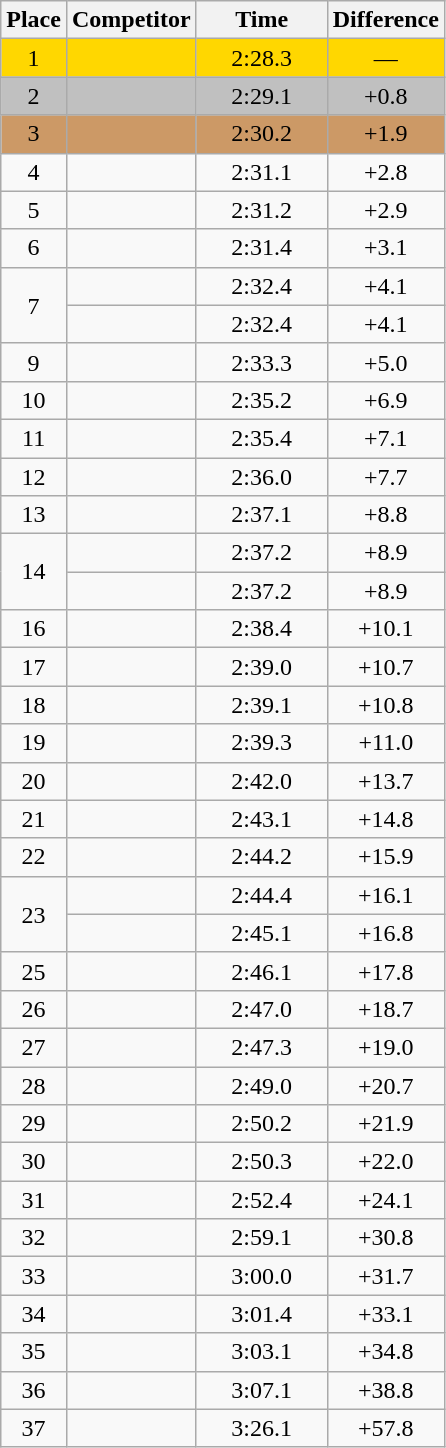<table class=wikitable style="text-align:center">
<tr>
<th>Place</th>
<th>Competitor</th>
<th width=80>Time</th>
<th>Difference</th>
</tr>
<tr bgcolor=gold>
<td>1</td>
<td align=left></td>
<td>2:28.3</td>
<td>—</td>
</tr>
<tr bgcolor=silver>
<td>2</td>
<td align=left></td>
<td>2:29.1</td>
<td>+0.8</td>
</tr>
<tr bgcolor=cc9966>
<td>3</td>
<td align=left></td>
<td>2:30.2</td>
<td>+1.9</td>
</tr>
<tr>
<td>4</td>
<td align=left></td>
<td>2:31.1</td>
<td>+2.8</td>
</tr>
<tr>
<td>5</td>
<td align=left></td>
<td>2:31.2</td>
<td>+2.9</td>
</tr>
<tr>
<td>6</td>
<td align=left></td>
<td>2:31.4</td>
<td>+3.1</td>
</tr>
<tr>
<td rowspan=2>7</td>
<td align=left></td>
<td>2:32.4</td>
<td>+4.1</td>
</tr>
<tr>
<td align=left></td>
<td>2:32.4</td>
<td>+4.1</td>
</tr>
<tr>
<td>9</td>
<td align=left></td>
<td>2:33.3</td>
<td>+5.0</td>
</tr>
<tr>
<td>10</td>
<td align=left></td>
<td>2:35.2</td>
<td>+6.9</td>
</tr>
<tr>
<td>11</td>
<td align=left></td>
<td>2:35.4</td>
<td>+7.1</td>
</tr>
<tr>
<td>12</td>
<td align=left></td>
<td>2:36.0</td>
<td>+7.7</td>
</tr>
<tr>
<td>13</td>
<td align=left></td>
<td>2:37.1</td>
<td>+8.8</td>
</tr>
<tr>
<td rowspan=2>14</td>
<td align=left></td>
<td>2:37.2</td>
<td>+8.9</td>
</tr>
<tr>
<td align=left></td>
<td>2:37.2</td>
<td>+8.9</td>
</tr>
<tr>
<td>16</td>
<td align=left></td>
<td>2:38.4</td>
<td>+10.1</td>
</tr>
<tr>
<td>17</td>
<td align=left></td>
<td>2:39.0</td>
<td>+10.7</td>
</tr>
<tr>
<td>18</td>
<td align=left></td>
<td>2:39.1</td>
<td>+10.8</td>
</tr>
<tr>
<td>19</td>
<td align=left></td>
<td>2:39.3</td>
<td>+11.0</td>
</tr>
<tr>
<td>20</td>
<td align=left></td>
<td>2:42.0</td>
<td>+13.7</td>
</tr>
<tr>
<td>21</td>
<td align=left></td>
<td>2:43.1</td>
<td>+14.8</td>
</tr>
<tr>
<td>22</td>
<td align=left></td>
<td>2:44.2</td>
<td>+15.9</td>
</tr>
<tr>
<td rowspan=2>23</td>
<td align=left></td>
<td>2:44.4</td>
<td>+16.1</td>
</tr>
<tr>
<td align=left></td>
<td>2:45.1</td>
<td>+16.8</td>
</tr>
<tr>
<td>25</td>
<td align=left></td>
<td>2:46.1</td>
<td>+17.8</td>
</tr>
<tr>
<td>26</td>
<td align=left></td>
<td>2:47.0</td>
<td>+18.7</td>
</tr>
<tr>
<td>27</td>
<td align=left></td>
<td>2:47.3</td>
<td>+19.0</td>
</tr>
<tr>
<td>28</td>
<td align=left></td>
<td>2:49.0</td>
<td>+20.7</td>
</tr>
<tr>
<td>29</td>
<td align=left></td>
<td>2:50.2</td>
<td>+21.9</td>
</tr>
<tr>
<td>30</td>
<td align=left></td>
<td>2:50.3</td>
<td>+22.0</td>
</tr>
<tr>
<td>31</td>
<td align=left></td>
<td>2:52.4</td>
<td>+24.1</td>
</tr>
<tr>
<td>32</td>
<td align=left></td>
<td>2:59.1</td>
<td>+30.8</td>
</tr>
<tr>
<td>33</td>
<td align=left></td>
<td>3:00.0</td>
<td>+31.7</td>
</tr>
<tr>
<td>34</td>
<td align=left></td>
<td>3:01.4</td>
<td>+33.1</td>
</tr>
<tr>
<td>35</td>
<td align=left></td>
<td>3:03.1</td>
<td>+34.8</td>
</tr>
<tr>
<td>36</td>
<td align=left></td>
<td>3:07.1</td>
<td>+38.8</td>
</tr>
<tr>
<td>37</td>
<td align=left></td>
<td>3:26.1</td>
<td>+57.8</td>
</tr>
</table>
